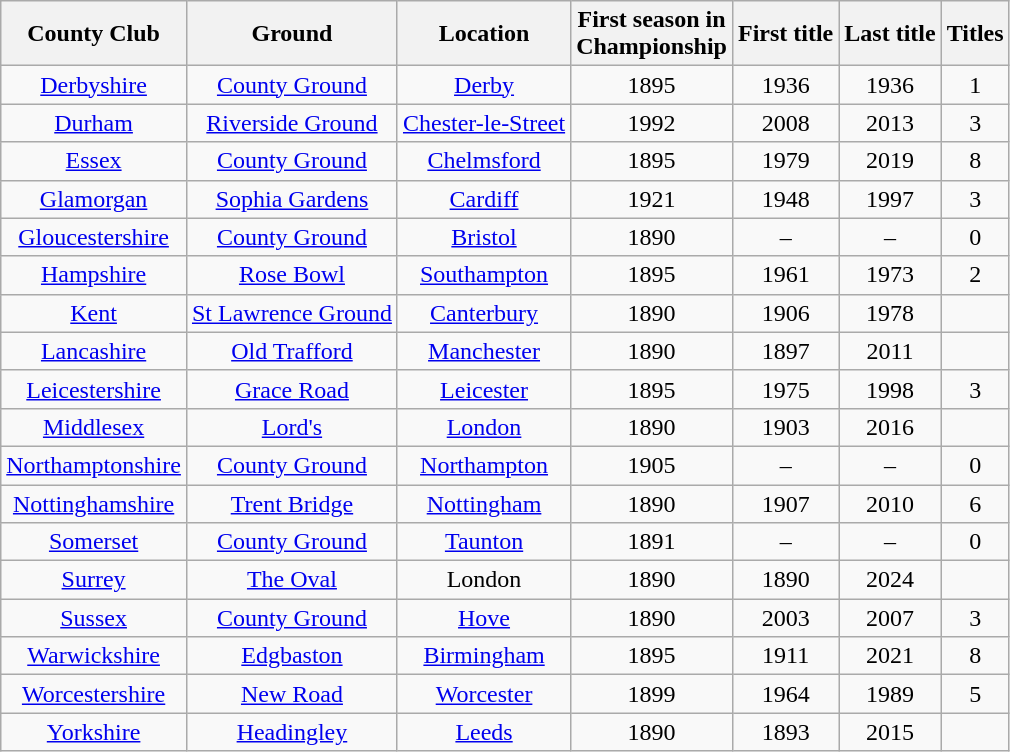<table class="wikitable sortable" style="text-align:center">
<tr>
<th>County Club</th>
<th>Ground</th>
<th>Location</th>
<th>First season in<br> Championship</th>
<th>First title</th>
<th>Last title</th>
<th>Titles</th>
</tr>
<tr>
<td><a href='#'>Derbyshire</a></td>
<td><a href='#'>County Ground</a></td>
<td><a href='#'>Derby</a></td>
<td>1895</td>
<td>1936</td>
<td>1936</td>
<td>1</td>
</tr>
<tr>
<td><a href='#'>Durham</a></td>
<td><a href='#'>Riverside Ground</a></td>
<td><a href='#'>Chester-le-Street</a></td>
<td>1992</td>
<td>2008</td>
<td>2013</td>
<td>3</td>
</tr>
<tr>
<td><a href='#'>Essex</a></td>
<td><a href='#'>County Ground</a></td>
<td><a href='#'>Chelmsford</a></td>
<td>1895</td>
<td>1979</td>
<td>2019</td>
<td>8</td>
</tr>
<tr>
<td><a href='#'>Glamorgan</a></td>
<td><a href='#'>Sophia Gardens</a></td>
<td><a href='#'>Cardiff</a></td>
<td>1921</td>
<td>1948</td>
<td>1997</td>
<td>3</td>
</tr>
<tr>
<td><a href='#'>Gloucestershire</a></td>
<td><a href='#'>County Ground</a></td>
<td><a href='#'>Bristol</a></td>
<td>1890</td>
<td>–</td>
<td>–</td>
<td>0</td>
</tr>
<tr>
<td><a href='#'>Hampshire</a></td>
<td><a href='#'>Rose Bowl</a></td>
<td><a href='#'>Southampton</a></td>
<td>1895</td>
<td>1961</td>
<td>1973</td>
<td>2</td>
</tr>
<tr>
<td><a href='#'>Kent</a></td>
<td><a href='#'>St Lawrence Ground</a></td>
<td><a href='#'>Canterbury</a></td>
<td>1890</td>
<td>1906</td>
<td>1978</td>
<td></td>
</tr>
<tr>
<td><a href='#'>Lancashire</a></td>
<td><a href='#'>Old Trafford</a></td>
<td><a href='#'>Manchester</a></td>
<td>1890</td>
<td>1897</td>
<td>2011</td>
<td></td>
</tr>
<tr>
<td><a href='#'>Leicestershire</a></td>
<td><a href='#'>Grace Road</a></td>
<td><a href='#'>Leicester</a></td>
<td>1895</td>
<td>1975</td>
<td>1998</td>
<td>3</td>
</tr>
<tr>
<td><a href='#'>Middlesex</a></td>
<td><a href='#'>Lord's</a></td>
<td><a href='#'>London</a></td>
<td>1890</td>
<td>1903</td>
<td>2016</td>
<td></td>
</tr>
<tr>
<td><a href='#'>Northamptonshire</a></td>
<td><a href='#'>County Ground</a></td>
<td><a href='#'>Northampton</a></td>
<td>1905</td>
<td>–</td>
<td>–</td>
<td>0</td>
</tr>
<tr>
<td><a href='#'>Nottinghamshire</a></td>
<td><a href='#'>Trent Bridge</a></td>
<td><a href='#'>Nottingham</a></td>
<td>1890</td>
<td>1907</td>
<td>2010</td>
<td>6</td>
</tr>
<tr>
<td><a href='#'>Somerset</a></td>
<td><a href='#'>County Ground</a></td>
<td><a href='#'>Taunton</a></td>
<td>1891</td>
<td>–</td>
<td>–</td>
<td>0</td>
</tr>
<tr>
<td><a href='#'>Surrey</a></td>
<td><a href='#'>The Oval</a></td>
<td>London</td>
<td>1890</td>
<td>1890</td>
<td>2024</td>
<td></td>
</tr>
<tr>
<td><a href='#'>Sussex</a></td>
<td><a href='#'>County Ground</a></td>
<td><a href='#'>Hove</a></td>
<td>1890</td>
<td>2003</td>
<td>2007</td>
<td>3</td>
</tr>
<tr>
<td><a href='#'>Warwickshire</a></td>
<td><a href='#'>Edgbaston</a></td>
<td><a href='#'>Birmingham</a></td>
<td>1895</td>
<td>1911</td>
<td>2021</td>
<td>8</td>
</tr>
<tr>
<td><a href='#'>Worcestershire</a></td>
<td><a href='#'>New Road</a></td>
<td><a href='#'>Worcester</a></td>
<td>1899</td>
<td>1964</td>
<td>1989</td>
<td>5</td>
</tr>
<tr>
<td><a href='#'>Yorkshire</a></td>
<td><a href='#'>Headingley</a></td>
<td><a href='#'>Leeds</a></td>
<td>1890</td>
<td>1893</td>
<td>2015</td>
<td></td>
</tr>
</table>
